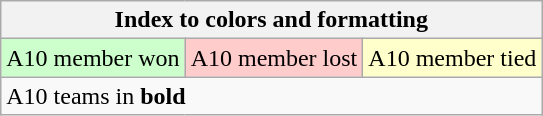<table class="wikitable">
<tr>
<th colspan="3">Index to colors and formatting</th>
</tr>
<tr>
<td style="background:#cfc;">A10 member won</td>
<td style="background:#fcc;">A10 member lost</td>
<td style="background:#ffc;">A10 member tied</td>
</tr>
<tr>
<td colspan="3">A10 teams in <strong>bold</strong></td>
</tr>
</table>
